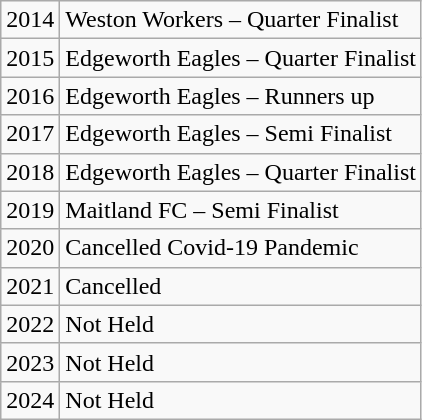<table class="wikitable">
<tr>
<td>2014</td>
<td>Weston Workers – Quarter Finalist</td>
</tr>
<tr>
<td>2015</td>
<td>Edgeworth Eagles – Quarter Finalist</td>
</tr>
<tr>
<td>2016</td>
<td>Edgeworth Eagles – Runners up</td>
</tr>
<tr>
<td>2017</td>
<td>Edgeworth Eagles – Semi Finalist</td>
</tr>
<tr>
<td>2018</td>
<td>Edgeworth Eagles – Quarter Finalist</td>
</tr>
<tr>
<td>2019</td>
<td>Maitland FC – Semi Finalist</td>
</tr>
<tr>
<td>2020</td>
<td>Cancelled Covid-19 Pandemic</td>
</tr>
<tr>
<td>2021</td>
<td>Cancelled</td>
</tr>
<tr>
<td>2022</td>
<td>Not Held</td>
</tr>
<tr>
<td>2023</td>
<td>Not Held</td>
</tr>
<tr>
<td>2024</td>
<td>Not Held</td>
</tr>
</table>
